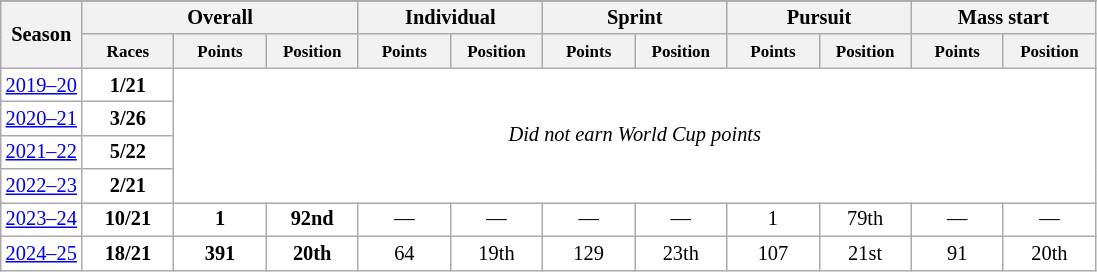<table class="wikitable" style="font-size:85%; text-align:center; border:grey solid 1px; border-collapse:collapse; background:#ffffff;">
<tr class="hintergrundfarbe5">
</tr>
<tr style="background:#efefef;">
<th colspan="1" rowspan="2" color:white; width:115px;">Season</th>
<th colspan="3" color:white; width:115px;">Overall</th>
<th colspan="2" color:white; width:115px;">Individual</th>
<th colspan="2" color:white; width:115px;">Sprint</th>
<th colspan="2" color:white; width:115px;">Pursuit</th>
<th colspan="2" color:white; width:115px;">Mass start</th>
</tr>
<tr>
<th style="width:55px;"><small>Races</small></th>
<th style="width:55px;"><small>Points</small></th>
<th style="width:55px;"><small>Position</small></th>
<th style="width:55px;"><small>Points</small></th>
<th style="width:55px;"><small>Position</small></th>
<th style="width:55px;"><small>Points</small></th>
<th style="width:55px;"><small>Position</small></th>
<th style="width:55px;"><small>Points</small></th>
<th style="width:55px;"><small>Position</small></th>
<th style="width:55px;"><small>Points</small></th>
<th style="width:55px;"><small>Position</small></th>
</tr>
<tr>
<td><a href='#'>2019–20</a></td>
<td><strong>1/21</strong></td>
<td colspan=10 rowspan=4 align=center><em>Did not earn World Cup points</em></td>
</tr>
<tr>
<td><a href='#'>2020–21</a></td>
<td><strong>3/26</strong></td>
</tr>
<tr>
<td><a href='#'>2021–22</a></td>
<td><strong>5/22</strong></td>
</tr>
<tr>
<td><a href='#'>2022–23</a></td>
<td><strong>2/21</strong></td>
</tr>
<tr>
<td><a href='#'>2023–24</a></td>
<td><strong>10/21</strong></td>
<td><strong>1</strong></td>
<td><strong>92nd</strong></td>
<td>—</td>
<td>—</td>
<td>—</td>
<td>—</td>
<td>1</td>
<td>79th</td>
<td>—</td>
<td>—</td>
</tr>
<tr>
<td><a href='#'>2024–25</a></td>
<td><strong>18/21</strong></td>
<td><strong>391</strong></td>
<td><strong>20th</strong></td>
<td>64</td>
<td>19th</td>
<td>129</td>
<td>23th</td>
<td>107</td>
<td>21st</td>
<td>91</td>
<td>20th</td>
</tr>
</table>
